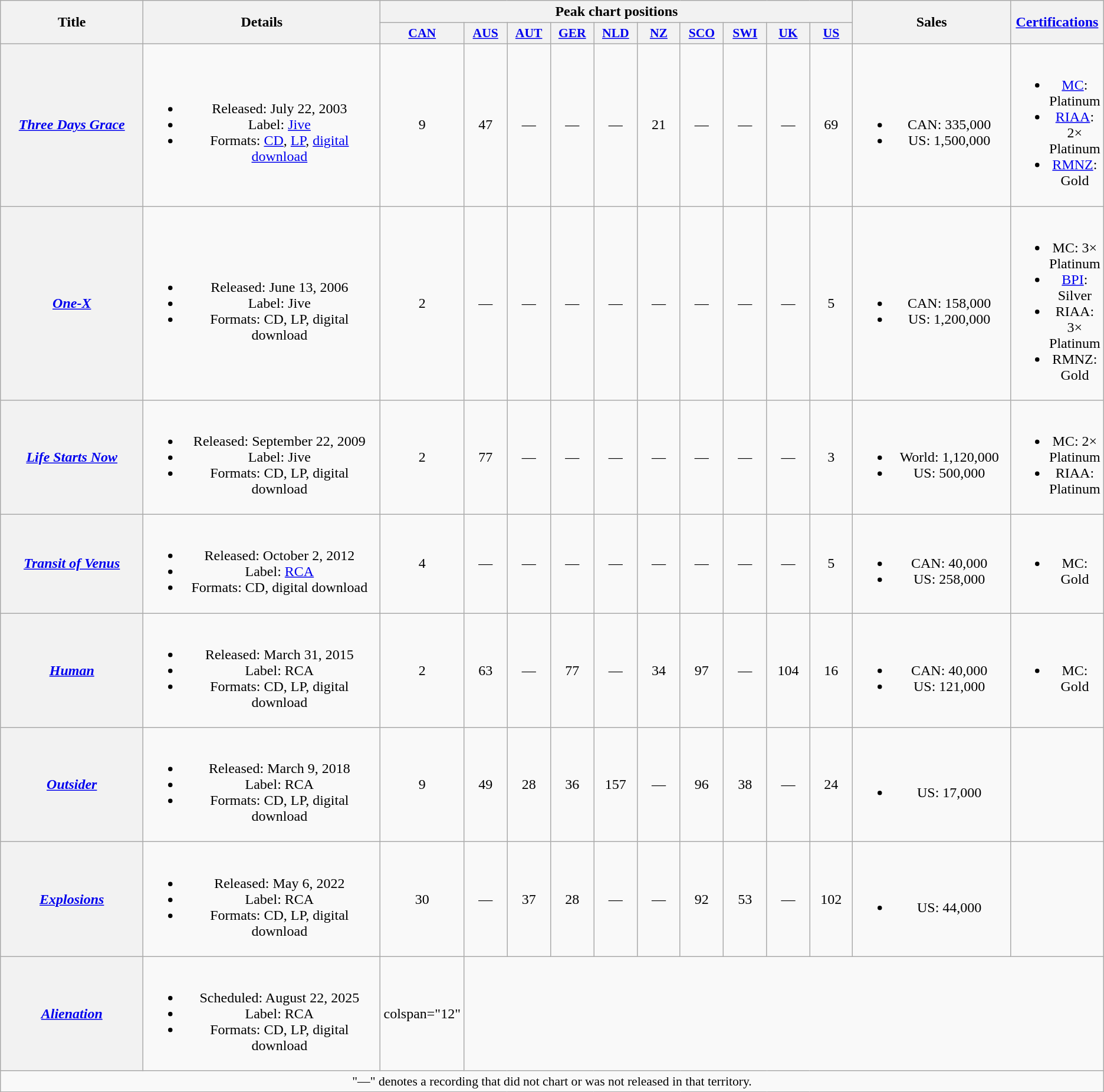<table class="wikitable plainrowheaders" style="text-align:center;" border="1">
<tr>
<th scope="col" rowspan="2" style="width:10em;">Title</th>
<th scope="col" rowspan="2" style="width:17em;">Details</th>
<th scope="col" colspan="10">Peak chart positions</th>
<th scope="col" rowspan="2" style="width:11em;">Sales</th>
<th scope="col" rowspan="2"><a href='#'>Certifications</a></th>
</tr>
<tr>
<th scope="col" style="width:3em;font-size:90%;"><a href='#'>CAN</a><br></th>
<th scope="col" style="width:3em;font-size:90%;"><a href='#'>AUS</a><br></th>
<th scope="col" style="width:3em;font-size:90%;"><a href='#'>AUT</a><br></th>
<th scope="col" style="width:3em;font-size:90%;"><a href='#'>GER</a><br></th>
<th scope="col" style="width:3em;font-size:90%;"><a href='#'>NLD</a><br></th>
<th scope="col" style="width:3em;font-size:90%;"><a href='#'>NZ</a><br></th>
<th scope="col" style="width:3em;font-size:90%;"><a href='#'>SCO</a><br></th>
<th scope="col" style="width:3em;font-size:90%;"><a href='#'>SWI</a><br></th>
<th scope="col" style="width:3em;font-size:90%;"><a href='#'>UK</a><br></th>
<th scope="col" style="width:3em;font-size:90%;"><a href='#'>US</a><br></th>
</tr>
<tr>
<th scope="row"><em><a href='#'>Three Days Grace</a></em></th>
<td><br><ul><li>Released: July 22, 2003</li><li>Label: <a href='#'>Jive</a></li><li>Formats: <a href='#'>CD</a>, <a href='#'>LP</a>, <a href='#'>digital download</a></li></ul></td>
<td>9</td>
<td>47</td>
<td>—</td>
<td>—</td>
<td>—</td>
<td>21</td>
<td>—</td>
<td>—</td>
<td>—</td>
<td>69</td>
<td><br><ul><li>CAN: 335,000</li><li>US: 1,500,000</li></ul></td>
<td><br><ul><li><a href='#'>MC</a>: Platinum</li><li><a href='#'>RIAA</a>: 2× Platinum</li><li><a href='#'>RMNZ</a>: Gold</li></ul></td>
</tr>
<tr>
<th scope="row"><em><a href='#'>One-X</a></em></th>
<td><br><ul><li>Released: June 13, 2006</li><li>Label: Jive</li><li>Formats: CD, LP, digital download</li></ul></td>
<td>2</td>
<td>—</td>
<td>—</td>
<td>—</td>
<td>—</td>
<td>—</td>
<td>—</td>
<td>—</td>
<td>—</td>
<td>5</td>
<td><br><ul><li>CAN: 158,000</li><li>US: 1,200,000</li></ul></td>
<td><br><ul><li>MC: 3× Platinum</li><li><a href='#'>BPI</a>: Silver</li><li>RIAA: 3× Platinum</li><li>RMNZ: Gold</li></ul></td>
</tr>
<tr>
<th scope="row"><em><a href='#'>Life Starts Now</a></em></th>
<td><br><ul><li>Released: September 22, 2009</li><li>Label: Jive</li><li>Formats: CD, LP, digital download</li></ul></td>
<td>2</td>
<td>77</td>
<td>—</td>
<td>—</td>
<td>—</td>
<td>—</td>
<td>—</td>
<td>—</td>
<td>—</td>
<td>3</td>
<td><br><ul><li>World: 1,120,000</li><li>US: 500,000</li></ul></td>
<td><br><ul><li>MC: 2× Platinum</li><li>RIAA: Platinum</li></ul></td>
</tr>
<tr>
<th scope="row"><em><a href='#'>Transit of Venus</a></em></th>
<td><br><ul><li>Released: October 2, 2012</li><li>Label: <a href='#'>RCA</a></li><li>Formats: CD, digital download</li></ul></td>
<td>4</td>
<td>—</td>
<td>—</td>
<td>—</td>
<td>—</td>
<td>—</td>
<td>—</td>
<td>—</td>
<td>—</td>
<td>5</td>
<td><br><ul><li>CAN: 40,000</li><li>US: 258,000</li></ul></td>
<td><br><ul><li>MC: Gold</li></ul></td>
</tr>
<tr>
<th scope="row"><em><a href='#'>Human</a></em></th>
<td><br><ul><li>Released: March 31, 2015</li><li>Label: RCA</li><li>Formats: CD, LP, digital download</li></ul></td>
<td>2</td>
<td>63</td>
<td>—</td>
<td>77</td>
<td>—</td>
<td>34</td>
<td>97</td>
<td>—</td>
<td>104</td>
<td>16</td>
<td><br><ul><li>CAN: 40,000</li><li>US: 121,000</li></ul></td>
<td><br><ul><li>MC: Gold</li></ul></td>
</tr>
<tr>
<th scope="row"><em><a href='#'>Outsider</a></em></th>
<td><br><ul><li>Released: March 9, 2018</li><li>Label: RCA</li><li>Formats: CD, LP, digital download</li></ul></td>
<td>9</td>
<td>49</td>
<td>28</td>
<td>36</td>
<td>157</td>
<td>—</td>
<td>96</td>
<td>38</td>
<td>—</td>
<td>24</td>
<td><br><ul><li>US: 17,000</li></ul></td>
<td></td>
</tr>
<tr>
<th scope="row"><em><a href='#'>Explosions</a></em></th>
<td><br><ul><li>Released: May 6, 2022</li><li>Label: RCA</li><li>Formats: CD, LP, digital download</li></ul></td>
<td>30</td>
<td>—</td>
<td>37</td>
<td>28</td>
<td>—</td>
<td>—</td>
<td>92</td>
<td>53</td>
<td>—</td>
<td>102</td>
<td><br><ul><li>US: 44,000</li></ul></td>
<td></td>
</tr>
<tr>
<th scope="row"><em><a href='#'>Alienation</a></em></th>
<td><br><ul><li>Scheduled: August 22, 2025</li><li>Label: RCA</li><li>Formats: CD, LP, digital download</li></ul></td>
<td>colspan="12" </td>
</tr>
<tr>
<td colspan="15" style="font-size:90%">"—" denotes a recording that did not chart or was not released in that territory.</td>
</tr>
</table>
